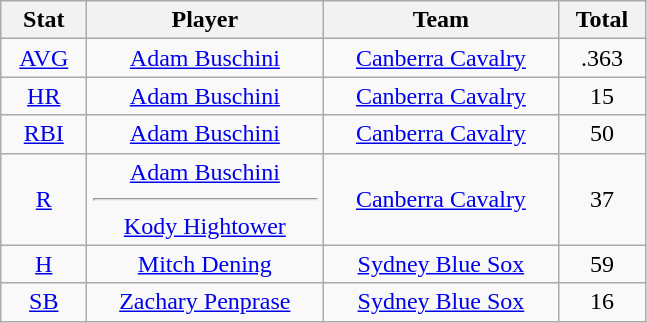<table class="wikitable" style="text-align:center;">
<tr>
<th scope="col" width=50>Stat</th>
<th scope="col" width=150>Player</th>
<th scope="col" width=150>Team</th>
<th scope="col" width=50>Total</th>
</tr>
<tr>
<td><a href='#'>AVG</a></td>
<td><a href='#'>Adam Buschini</a></td>
<td><a href='#'>Canberra Cavalry</a></td>
<td>.363</td>
</tr>
<tr>
<td><a href='#'>HR</a></td>
<td><a href='#'>Adam Buschini</a></td>
<td><a href='#'>Canberra Cavalry</a></td>
<td>15</td>
</tr>
<tr>
<td><a href='#'>RBI</a></td>
<td><a href='#'>Adam Buschini</a></td>
<td><a href='#'>Canberra Cavalry</a></td>
<td>50</td>
</tr>
<tr>
<td><a href='#'>R</a></td>
<td><a href='#'>Adam Buschini</a><hr><a href='#'>Kody Hightower</a></td>
<td><a href='#'>Canberra Cavalry</a></td>
<td>37</td>
</tr>
<tr>
<td><a href='#'>H</a></td>
<td><a href='#'>Mitch Dening</a></td>
<td><a href='#'>Sydney Blue Sox</a></td>
<td>59</td>
</tr>
<tr>
<td><a href='#'>SB</a></td>
<td><a href='#'>Zachary Penprase</a></td>
<td><a href='#'>Sydney Blue Sox</a></td>
<td>16</td>
</tr>
</table>
